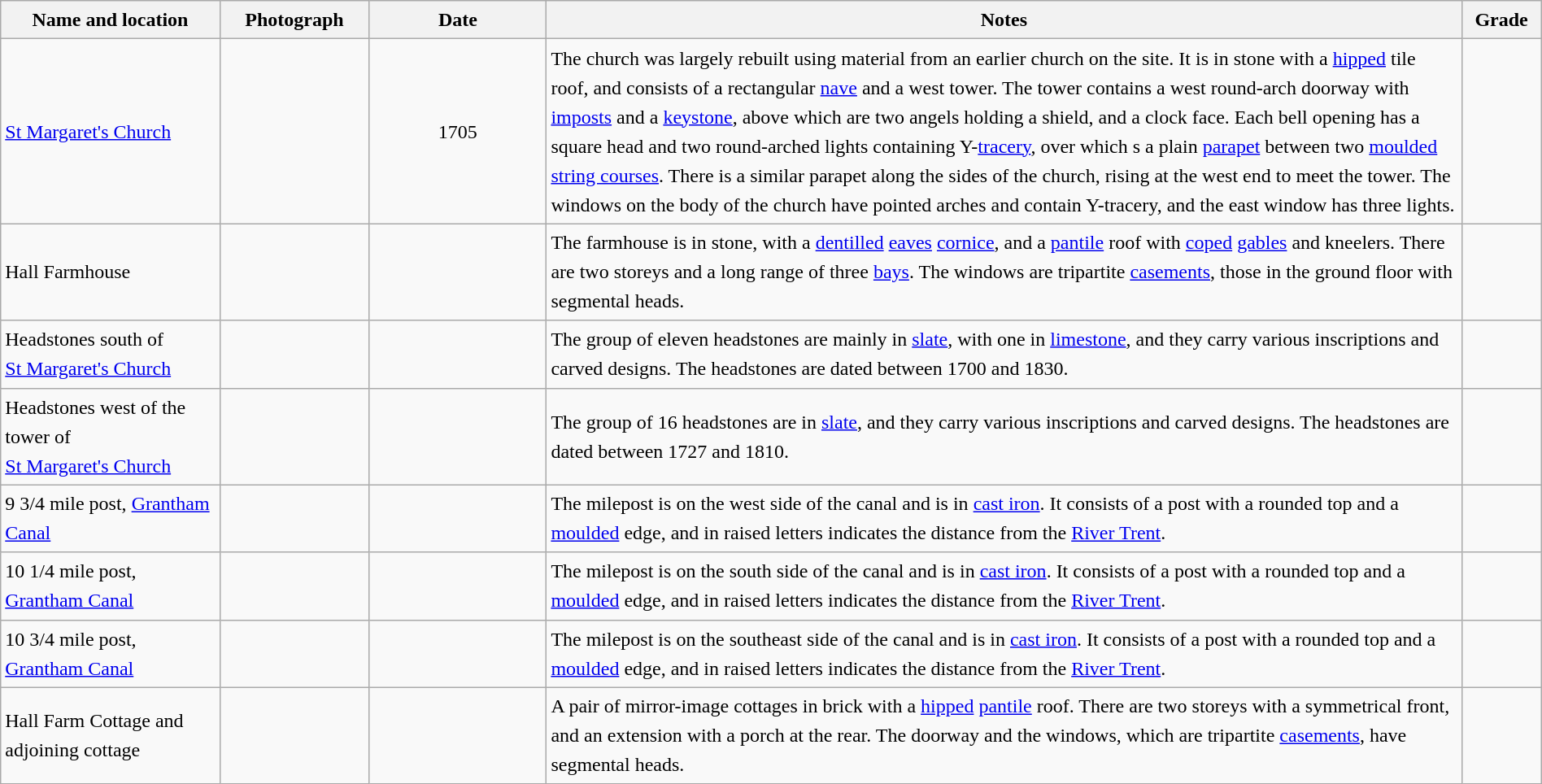<table class="wikitable sortable plainrowheaders" style="width:100%; border:0px; text-align:left; line-height:150%">
<tr>
<th scope="col"  style="width:150px">Name and location</th>
<th scope="col"  style="width:100px" class="unsortable">Photograph</th>
<th scope="col"  style="width:120px">Date</th>
<th scope="col"  style="width:650px" class="unsortable">Notes</th>
<th scope="col"  style="width:50px">Grade</th>
</tr>
<tr>
<td><a href='#'>St Margaret's Church</a><br><small></small></td>
<td></td>
<td align="center">1705</td>
<td>The church was largely rebuilt using material from an earlier church on the site.  It is in stone with a <a href='#'>hipped</a> tile roof, and consists of a rectangular <a href='#'>nave</a> and a west tower.  The tower contains a west round-arch doorway with <a href='#'>imposts</a> and a <a href='#'>keystone</a>, above which are two angels holding a shield, and a clock face.  Each bell opening has a square head and two round-arched lights containing Y-<a href='#'>tracery</a>, over which s a plain <a href='#'>parapet</a> between two <a href='#'>moulded</a> <a href='#'>string courses</a>.  There is a similar parapet along the sides of the church, rising at the west end to meet the tower.  The windows on the body of the church have pointed arches and contain Y-tracery, and the east window has three lights.</td>
<td align="center" ></td>
</tr>
<tr>
<td>Hall Farmhouse<br><small></small></td>
<td></td>
<td align="center"></td>
<td>The farmhouse is in stone, with a <a href='#'>dentilled</a> <a href='#'>eaves</a> <a href='#'>cornice</a>, and a <a href='#'>pantile</a> roof with <a href='#'>coped</a> <a href='#'>gables</a> and kneelers.  There are two storeys and a long range of three <a href='#'>bays</a>.  The windows are tripartite <a href='#'>casements</a>, those in the ground floor with segmental heads.</td>
<td align="center" ></td>
</tr>
<tr>
<td>Headstones south of<br><a href='#'>St Margaret's Church</a><br><small></small></td>
<td></td>
<td align="center"></td>
<td>The group of eleven headstones are mainly in <a href='#'>slate</a>, with one in <a href='#'>limestone</a>, and they carry various inscriptions and carved designs.  The headstones are dated between 1700 and 1830.</td>
<td align="center" ></td>
</tr>
<tr>
<td>Headstones west of the tower of<br><a href='#'>St Margaret's Church</a><br><small></small></td>
<td></td>
<td align="center"></td>
<td>The group of 16 headstones are in <a href='#'>slate</a>, and they carry various inscriptions and carved designs.  The headstones are dated between 1727 and 1810.</td>
<td align="center" ></td>
</tr>
<tr>
<td>9 3/4 mile post, <a href='#'>Grantham Canal</a><br><small></small></td>
<td></td>
<td align="center"></td>
<td>The milepost is on the west side of the canal and is in <a href='#'>cast iron</a>.  It consists of a post with a rounded top and a <a href='#'>moulded</a> edge, and in raised letters indicates the distance from the <a href='#'>River Trent</a>.</td>
<td align="center" ></td>
</tr>
<tr>
<td>10 1/4 mile post, <a href='#'>Grantham Canal</a><br><small></small></td>
<td></td>
<td align="center"></td>
<td>The milepost is on the south side of the canal and is in <a href='#'>cast iron</a>.  It consists of a post with a rounded top and a <a href='#'>moulded</a> edge, and in raised letters indicates the distance from the <a href='#'>River Trent</a>.</td>
<td align="center" ></td>
</tr>
<tr>
<td>10 3/4 mile post, <a href='#'>Grantham Canal</a><br><small></small></td>
<td></td>
<td align="center"></td>
<td>The milepost is on the southeast side of the canal and is in <a href='#'>cast iron</a>.  It consists of a post with a rounded top and a <a href='#'>moulded</a> edge, and in raised letters indicates the distance from the <a href='#'>River Trent</a>.</td>
<td align="center" ></td>
</tr>
<tr>
<td>Hall Farm Cottage and adjoining cottage<br><small></small></td>
<td></td>
<td align="center"></td>
<td>A pair of mirror-image cottages in brick with a <a href='#'>hipped</a> <a href='#'>pantile</a> roof.  There are two storeys with a symmetrical front, and an extension with a porch at the rear.  The doorway and the windows, which are tripartite <a href='#'>casements</a>, have segmental heads.</td>
<td align="center" ></td>
</tr>
<tr>
</tr>
</table>
